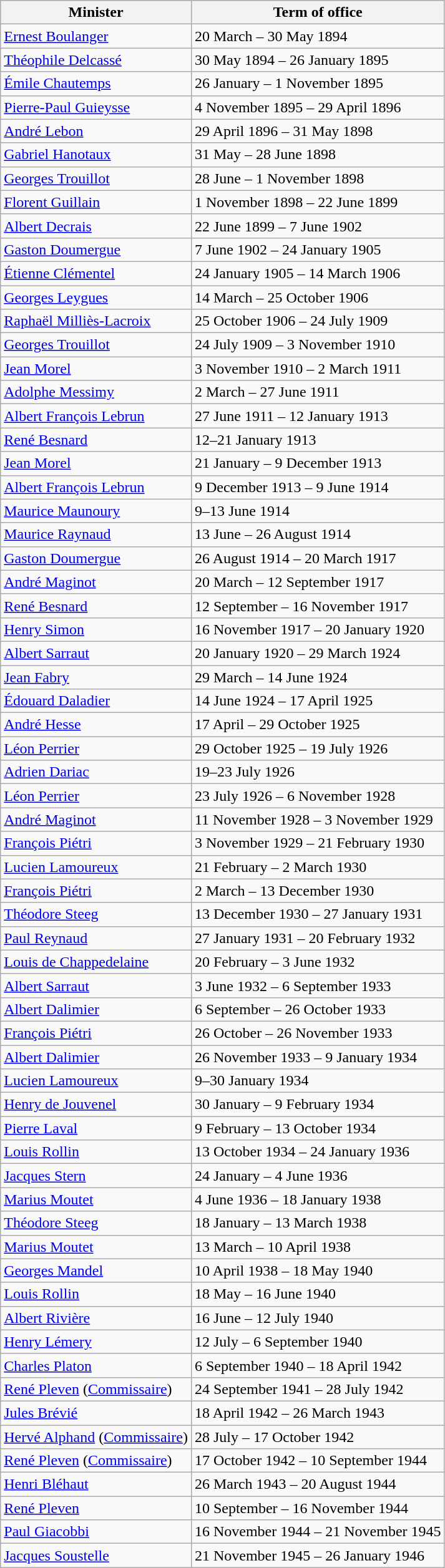<table class=wikitable>
<tr>
<th>Minister</th>
<th>Term of office</th>
</tr>
<tr>
<td><a href='#'>Ernest Boulanger</a></td>
<td>20 March – 30 May 1894</td>
</tr>
<tr>
<td><a href='#'>Théophile Delcassé</a></td>
<td>30 May 1894 – 26 January 1895</td>
</tr>
<tr>
<td><a href='#'>Émile Chautemps</a></td>
<td>26 January –  1 November 1895</td>
</tr>
<tr>
<td><a href='#'>Pierre-Paul Guieysse</a></td>
<td>4 November 1895 – 29 April 1896</td>
</tr>
<tr>
<td><a href='#'>André Lebon</a></td>
<td>29 April 1896 – 31 May 1898</td>
</tr>
<tr>
<td><a href='#'>Gabriel Hanotaux</a></td>
<td>31 May – 28 June 1898</td>
</tr>
<tr>
<td><a href='#'>Georges Trouillot</a></td>
<td>28 June –  1 November 1898</td>
</tr>
<tr>
<td><a href='#'>Florent Guillain</a></td>
<td>1 November 1898 – 22 June 1899</td>
</tr>
<tr>
<td><a href='#'>Albert Decrais</a></td>
<td>22 June 1899 –  7 June 1902</td>
</tr>
<tr>
<td><a href='#'>Gaston Doumergue</a></td>
<td>7 June 1902 – 24 January 1905</td>
</tr>
<tr>
<td><a href='#'>Étienne Clémentel</a></td>
<td>24 January 1905 – 14 March 1906</td>
</tr>
<tr>
<td><a href='#'>Georges Leygues</a></td>
<td>14 March – 25 October 1906</td>
</tr>
<tr>
<td><a href='#'>Raphaël Milliès-Lacroix</a></td>
<td>25 October 1906 – 24 July 1909</td>
</tr>
<tr>
<td><a href='#'>Georges Trouillot</a></td>
<td>24 July 1909 – 3 November 1910</td>
</tr>
<tr>
<td><a href='#'>Jean Morel</a></td>
<td>3 November 1910 – 2 March 1911</td>
</tr>
<tr>
<td><a href='#'>Adolphe Messimy</a></td>
<td>2 March – 27 June 1911</td>
</tr>
<tr>
<td><a href='#'>Albert François Lebrun</a></td>
<td>27 June 1911 – 12 January 1913</td>
</tr>
<tr>
<td><a href='#'>René Besnard</a></td>
<td>12–21 January 1913</td>
</tr>
<tr>
<td><a href='#'>Jean Morel</a></td>
<td>21 January – 9 December 1913</td>
</tr>
<tr>
<td><a href='#'>Albert François Lebrun</a></td>
<td>9 December 1913 – 9 June 1914</td>
</tr>
<tr>
<td><a href='#'>Maurice Maunoury</a></td>
<td>9–13 June 1914</td>
</tr>
<tr>
<td><a href='#'>Maurice Raynaud</a></td>
<td>13 June – 26 August 1914</td>
</tr>
<tr>
<td><a href='#'>Gaston Doumergue</a></td>
<td>26 August 1914 – 20 March 1917</td>
</tr>
<tr>
<td><a href='#'>André Maginot</a></td>
<td>20 March – 12 September 1917</td>
</tr>
<tr>
<td><a href='#'>René Besnard</a></td>
<td>12 September – 16 November 1917</td>
</tr>
<tr>
<td><a href='#'>Henry Simon</a></td>
<td>16 November 1917 – 20 January 1920</td>
</tr>
<tr>
<td><a href='#'>Albert Sarraut</a></td>
<td>20 January 1920 – 29 March 1924</td>
</tr>
<tr>
<td><a href='#'>Jean Fabry</a></td>
<td>29 March – 14 June 1924</td>
</tr>
<tr>
<td><a href='#'>Édouard Daladier</a></td>
<td>14 June 1924 – 17 April 1925</td>
</tr>
<tr>
<td><a href='#'>André Hesse</a></td>
<td>17 April – 29 October 1925</td>
</tr>
<tr>
<td><a href='#'>Léon Perrier</a></td>
<td>29 October 1925 – 19 July 1926</td>
</tr>
<tr>
<td><a href='#'>Adrien Dariac</a></td>
<td>19–23 July 1926</td>
</tr>
<tr>
<td><a href='#'>Léon Perrier</a></td>
<td>23 July 1926 – 6 November 1928</td>
</tr>
<tr>
<td><a href='#'>André Maginot</a></td>
<td>11 November 1928 –  3 November 1929</td>
</tr>
<tr>
<td><a href='#'>François Piétri</a></td>
<td>3 November 1929 – 21 February 1930</td>
</tr>
<tr>
<td><a href='#'>Lucien Lamoureux</a></td>
<td>21 February – 2 March 1930</td>
</tr>
<tr>
<td><a href='#'>François Piétri</a></td>
<td>2 March – 13 December 1930</td>
</tr>
<tr>
<td><a href='#'>Théodore Steeg</a></td>
<td>13 December 1930 – 27 January 1931</td>
</tr>
<tr>
<td><a href='#'>Paul Reynaud</a></td>
<td>27 January 1931 – 20 February 1932</td>
</tr>
<tr>
<td><a href='#'>Louis de Chappedelaine</a></td>
<td>20 February – 3 June 1932</td>
</tr>
<tr>
<td><a href='#'>Albert Sarraut</a></td>
<td>3 June 1932 – 6 September 1933</td>
</tr>
<tr>
<td><a href='#'>Albert Dalimier</a></td>
<td>6 September – 26 October 1933</td>
</tr>
<tr>
<td><a href='#'>François Piétri</a></td>
<td>26 October – 26 November 1933</td>
</tr>
<tr>
<td><a href='#'>Albert Dalimier</a></td>
<td>26 November 1933 – 9 January 1934</td>
</tr>
<tr>
<td><a href='#'>Lucien Lamoureux</a></td>
<td>9–30 January 1934</td>
</tr>
<tr>
<td><a href='#'>Henry de Jouvenel</a></td>
<td>30 January – 9 February 1934</td>
</tr>
<tr>
<td><a href='#'>Pierre Laval</a></td>
<td>9 February – 13 October 1934</td>
</tr>
<tr>
<td><a href='#'>Louis Rollin</a></td>
<td>13 October 1934 – 24 January 1936</td>
</tr>
<tr>
<td><a href='#'>Jacques Stern</a></td>
<td>24 January – 4 June 1936</td>
</tr>
<tr>
<td><a href='#'>Marius Moutet</a></td>
<td>4 June 1936 – 18 January 1938</td>
</tr>
<tr>
<td><a href='#'>Théodore Steeg</a></td>
<td>18 January – 13 March 1938</td>
</tr>
<tr>
<td><a href='#'>Marius Moutet</a></td>
<td>13 March – 10 April 1938</td>
</tr>
<tr>
<td><a href='#'>Georges Mandel</a></td>
<td>10 April 1938 – 18 May 1940</td>
</tr>
<tr>
<td><a href='#'>Louis Rollin</a></td>
<td>18 May – 16 June 1940</td>
</tr>
<tr>
<td><a href='#'>Albert Rivière</a></td>
<td>16 June – 12 July 1940</td>
</tr>
<tr>
<td><a href='#'>Henry Lémery</a></td>
<td>12 July – 6 September 1940</td>
</tr>
<tr>
<td><a href='#'>Charles Platon</a></td>
<td>6 September 1940 – 18 April 1942</td>
</tr>
<tr>
<td><a href='#'>René Pleven</a> (<a href='#'>Commissaire</a>)</td>
<td>24 September 1941 – 28 July 1942</td>
</tr>
<tr>
<td><a href='#'>Jules Brévié</a></td>
<td>18 April 1942 – 26 March 1943</td>
</tr>
<tr>
<td><a href='#'>Hervé Alphand</a> (<a href='#'>Commissaire</a>)</td>
<td>28 July – 17 October 1942</td>
</tr>
<tr>
<td><a href='#'>René Pleven</a> (<a href='#'>Commissaire</a>)</td>
<td>17 October 1942 – 10 September 1944</td>
</tr>
<tr>
<td><a href='#'>Henri Bléhaut</a></td>
<td>26 March 1943 – 20 August 1944</td>
</tr>
<tr>
<td><a href='#'>René Pleven</a></td>
<td>10 September – 16 November 1944</td>
</tr>
<tr>
<td><a href='#'>Paul Giacobbi</a></td>
<td>16 November 1944 – 21 November 1945</td>
</tr>
<tr>
<td><a href='#'>Jacques Soustelle</a></td>
<td>21 November 1945 – 26 January 1946</td>
</tr>
</table>
